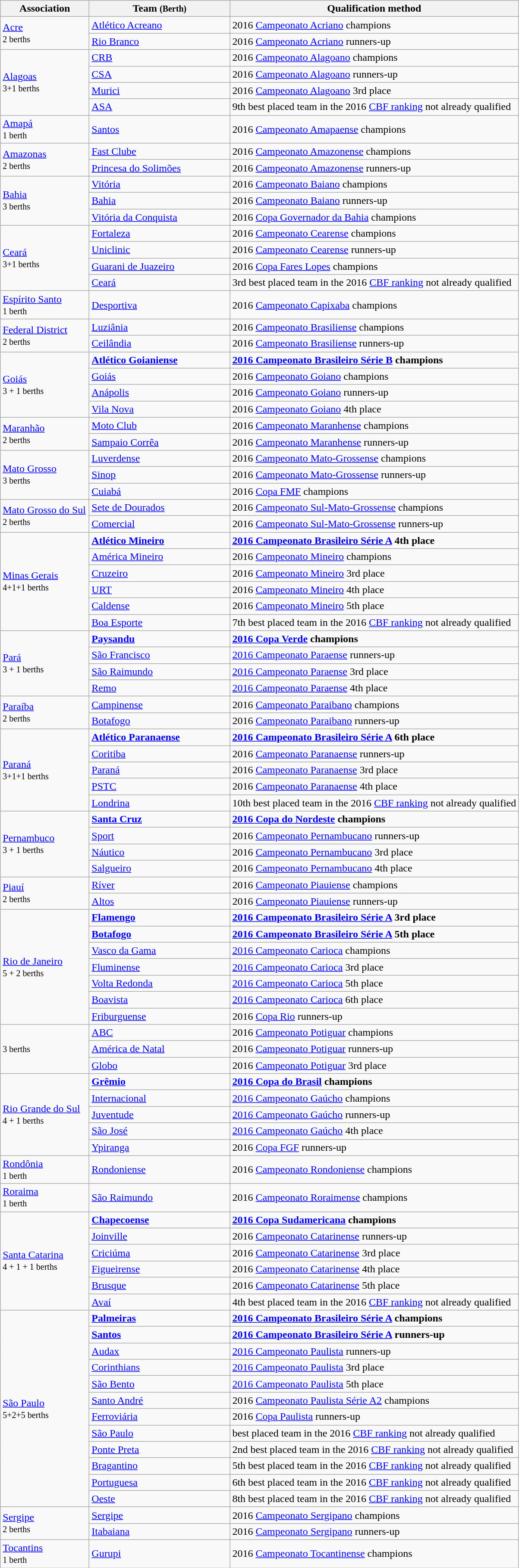<table class="wikitable">
<tr>
<th width=130>Association</th>
<th width=210>Team <small>(Berth)</small></th>
<th>Qualification method</th>
</tr>
<tr>
<td rowspan="2"> <a href='#'>Acre</a><br><small>2 berths</small></td>
<td><a href='#'>Atlético Acreano</a></td>
<td>2016 <a href='#'>Campeonato Acriano</a> champions</td>
</tr>
<tr>
<td><a href='#'>Rio Branco</a></td>
<td>2016 <a href='#'>Campeonato Acriano</a> runners-up</td>
</tr>
<tr>
<td rowspan="4"> <a href='#'>Alagoas</a><br><small>3+1 berths</small></td>
<td><a href='#'>CRB</a></td>
<td>2016 <a href='#'>Campeonato Alagoano</a> champions</td>
</tr>
<tr>
<td><a href='#'>CSA</a></td>
<td>2016 <a href='#'>Campeonato Alagoano</a> runners-up</td>
</tr>
<tr>
<td><a href='#'>Murici</a></td>
<td>2016 <a href='#'>Campeonato Alagoano</a> 3rd place</td>
</tr>
<tr>
<td><a href='#'>ASA</a></td>
<td>9th best placed team in the 2016 <a href='#'>CBF ranking</a> not already qualified</td>
</tr>
<tr>
<td> <a href='#'>Amapá</a><br><small>1 berth</small></td>
<td><a href='#'>Santos</a></td>
<td>2016 <a href='#'>Campeonato Amapaense</a> champions</td>
</tr>
<tr>
<td rowspan="2"> <a href='#'>Amazonas</a><br><small>2 berths</small></td>
<td><a href='#'>Fast Clube</a></td>
<td>2016 <a href='#'>Campeonato Amazonense</a> champions</td>
</tr>
<tr>
<td><a href='#'>Princesa do Solimões</a></td>
<td>2016 <a href='#'>Campeonato Amazonense</a> runners-up</td>
</tr>
<tr>
<td rowspan="3"> <a href='#'>Bahia</a><br><small>3 berths</small></td>
<td><a href='#'>Vitória</a></td>
<td>2016 <a href='#'>Campeonato Baiano</a> champions</td>
</tr>
<tr>
<td><a href='#'>Bahia</a></td>
<td>2016 <a href='#'>Campeonato Baiano</a> runners-up</td>
</tr>
<tr>
<td><a href='#'>Vitória da Conquista</a></td>
<td>2016 <a href='#'>Copa Governador da Bahia</a> champions</td>
</tr>
<tr>
<td rowspan="4"> <a href='#'>Ceará</a><br><small>3+1 berths</small></td>
<td><a href='#'>Fortaleza</a></td>
<td>2016 <a href='#'>Campeonato Cearense</a> champions</td>
</tr>
<tr>
<td><a href='#'>Uniclinic</a></td>
<td>2016 <a href='#'>Campeonato Cearense</a> runners-up</td>
</tr>
<tr>
<td><a href='#'>Guarani de Juazeiro</a></td>
<td>2016 <a href='#'>Copa Fares Lopes</a> champions</td>
</tr>
<tr>
<td><a href='#'>Ceará</a></td>
<td>3rd best placed team in the 2016 <a href='#'>CBF ranking</a> not already qualified</td>
</tr>
<tr>
<td> <a href='#'>Espírito Santo</a><br> <small>1 berth</small></td>
<td><a href='#'>Desportiva</a></td>
<td>2016 <a href='#'>Campeonato Capixaba</a> champions</td>
</tr>
<tr>
<td rowspan="2"> <a href='#'>Federal District</a><br><small>2 berths</small></td>
<td><a href='#'>Luziânia</a></td>
<td>2016 <a href='#'>Campeonato Brasiliense</a> champions</td>
</tr>
<tr>
<td><a href='#'>Ceilândia</a></td>
<td>2016 <a href='#'>Campeonato Brasiliense</a> runners-up</td>
</tr>
<tr>
<td rowspan="4"> <a href='#'>Goiás</a><br><small>3 + 1 berths</small></td>
<td><strong><a href='#'>Atlético Goianiense</a></strong></td>
<td><strong><a href='#'>2016 Campeonato Brasileiro Série B</a> champions</strong></td>
</tr>
<tr>
<td><a href='#'>Goiás</a></td>
<td>2016 <a href='#'>Campeonato Goiano</a> champions</td>
</tr>
<tr>
<td><a href='#'>Anápolis</a></td>
<td>2016 <a href='#'>Campeonato Goiano</a> runners-up</td>
</tr>
<tr>
<td><a href='#'>Vila Nova</a></td>
<td>2016 <a href='#'>Campeonato Goiano</a> 4th place</td>
</tr>
<tr>
<td rowspan="2"> <a href='#'>Maranhão</a><br><small>2 berths</small></td>
<td><a href='#'>Moto Club</a></td>
<td>2016 <a href='#'>Campeonato Maranhense</a> champions</td>
</tr>
<tr>
<td><a href='#'>Sampaio Corrêa</a></td>
<td>2016 <a href='#'>Campeonato Maranhense</a> runners-up</td>
</tr>
<tr>
<td rowspan="3"> <a href='#'>Mato Grosso</a><br><small>3 berths</small></td>
<td><a href='#'>Luverdense</a></td>
<td>2016 <a href='#'>Campeonato Mato-Grossense</a> champions</td>
</tr>
<tr>
<td><a href='#'>Sinop</a></td>
<td>2016 <a href='#'>Campeonato Mato-Grossense</a> runners-up</td>
</tr>
<tr>
<td><a href='#'>Cuiabá</a></td>
<td>2016 <a href='#'>Copa FMF</a> champions</td>
</tr>
<tr>
<td rowspan="2"> <a href='#'>Mato Grosso do Sul</a> <small>2 berths</small></td>
<td><a href='#'>Sete de Dourados</a></td>
<td>2016 <a href='#'>Campeonato Sul-Mato-Grossense</a> champions</td>
</tr>
<tr>
<td><a href='#'>Comercial</a></td>
<td>2016 <a href='#'>Campeonato Sul-Mato-Grossense</a> runners-up</td>
</tr>
<tr>
<td rowspan="6"> <a href='#'>Minas Gerais</a> <br> <small>4+1+1 berths</small></td>
<td><strong><a href='#'>Atlético Mineiro</a></strong></td>
<td><strong><a href='#'>2016 Campeonato Brasileiro Série A</a> 4th place</strong></td>
</tr>
<tr>
<td><a href='#'>América Mineiro</a></td>
<td>2016 <a href='#'>Campeonato Mineiro</a> champions</td>
</tr>
<tr>
<td><a href='#'>Cruzeiro</a></td>
<td>2016 <a href='#'>Campeonato Mineiro</a> 3rd place</td>
</tr>
<tr>
<td><a href='#'>URT</a></td>
<td>2016 <a href='#'>Campeonato Mineiro</a> 4th place</td>
</tr>
<tr>
<td><a href='#'>Caldense</a></td>
<td>2016 <a href='#'>Campeonato Mineiro</a> 5th place</td>
</tr>
<tr>
<td><a href='#'>Boa Esporte</a></td>
<td>7th best placed team in the 2016 <a href='#'>CBF ranking</a> not already qualified</td>
</tr>
<tr>
<td rowspan="4"> <a href='#'>Pará</a><br><small>3 + 1 berths</small></td>
<td><strong><a href='#'>Paysandu</a></strong></td>
<td><strong><a href='#'>2016 Copa Verde</a> champions</strong></td>
</tr>
<tr>
<td><a href='#'>São Francisco</a></td>
<td><a href='#'>2016 Campeonato Paraense</a> runners-up</td>
</tr>
<tr>
<td><a href='#'>São Raimundo</a></td>
<td><a href='#'>2016 Campeonato Paraense</a> 3rd place</td>
</tr>
<tr>
<td><a href='#'>Remo</a></td>
<td><a href='#'>2016 Campeonato Paraense</a> 4th place</td>
</tr>
<tr>
<td rowspan="2"> <a href='#'>Paraíba</a><br><small>2 berths</small></td>
<td><a href='#'>Campinense</a></td>
<td>2016 <a href='#'>Campeonato Paraibano</a> champions</td>
</tr>
<tr>
<td><a href='#'>Botafogo</a></td>
<td>2016 <a href='#'>Campeonato Paraibano</a> runners-up</td>
</tr>
<tr>
<td rowspan="5"> <a href='#'>Paraná</a><br><small>3+1+1 berths</small></td>
<td><strong><a href='#'>Atlético Paranaense</a></strong></td>
<td><strong><a href='#'>2016 Campeonato Brasileiro Série A</a> 6th place</strong></td>
</tr>
<tr>
<td><a href='#'>Coritiba</a></td>
<td>2016 <a href='#'>Campeonato Paranaense</a> runners-up</td>
</tr>
<tr>
<td><a href='#'>Paraná</a></td>
<td>2016 <a href='#'>Campeonato Paranaense</a> 3rd place</td>
</tr>
<tr>
<td><a href='#'>PSTC</a></td>
<td>2016 <a href='#'>Campeonato Paranaense</a> 4th place</td>
</tr>
<tr>
<td><a href='#'>Londrina</a></td>
<td>10th best placed team in the 2016 <a href='#'>CBF ranking</a> not already qualified</td>
</tr>
<tr>
<td rowspan="4"> <a href='#'>Pernambuco</a><br><small>3 + 1 berths</small></td>
<td><strong><a href='#'>Santa Cruz</a></strong></td>
<td><strong><a href='#'>2016 Copa do Nordeste</a> champions</strong></td>
</tr>
<tr>
<td><a href='#'>Sport</a></td>
<td>2016 <a href='#'>Campeonato Pernambucano</a> runners-up</td>
</tr>
<tr>
<td><a href='#'>Náutico</a></td>
<td>2016 <a href='#'>Campeonato Pernambucano</a> 3rd place</td>
</tr>
<tr>
<td><a href='#'>Salgueiro</a></td>
<td>2016 <a href='#'>Campeonato Pernambucano</a> 4th place</td>
</tr>
<tr>
<td rowspan="2"> <a href='#'>Piauí</a><br><small>2 berths</small></td>
<td><a href='#'>Ríver</a></td>
<td>2016 <a href='#'>Campeonato Piauiense</a> champions</td>
</tr>
<tr>
<td><a href='#'>Altos</a></td>
<td>2016 <a href='#'>Campeonato Piauiense</a> runners-up</td>
</tr>
<tr>
<td rowspan="7"> <a href='#'>Rio de Janeiro</a><br><small>5 + 2 berths</small></td>
<td><strong><a href='#'>Flamengo</a></strong></td>
<td><strong><a href='#'>2016 Campeonato Brasileiro Série A</a> 3rd place</strong></td>
</tr>
<tr>
<td><strong><a href='#'>Botafogo</a></strong></td>
<td><strong><a href='#'>2016 Campeonato Brasileiro Série A</a> 5th place</strong></td>
</tr>
<tr>
<td><a href='#'>Vasco da Gama</a></td>
<td><a href='#'>2016 Campeonato Carioca</a> champions</td>
</tr>
<tr>
<td><a href='#'>Fluminense</a></td>
<td><a href='#'>2016 Campeonato Carioca</a> 3rd place</td>
</tr>
<tr>
<td><a href='#'>Volta Redonda</a></td>
<td><a href='#'>2016 Campeonato Carioca</a> 5th place</td>
</tr>
<tr>
<td><a href='#'>Boavista</a></td>
<td><a href='#'>2016 Campeonato Carioca</a> 6th place</td>
</tr>
<tr>
<td><a href='#'>Friburguense</a></td>
<td>2016 <a href='#'>Copa Rio</a> runners-up</td>
</tr>
<tr>
<td rowspan="3"> <small>3 berths</small></td>
<td><a href='#'>ABC</a></td>
<td>2016 <a href='#'>Campeonato Potiguar</a> champions</td>
</tr>
<tr>
<td><a href='#'>América de Natal</a></td>
<td>2016 <a href='#'>Campeonato Potiguar</a> runners-up</td>
</tr>
<tr>
<td><a href='#'>Globo</a></td>
<td>2016 <a href='#'>Campeonato Potiguar</a> 3rd place</td>
</tr>
<tr>
<td rowspan="5"> <a href='#'>Rio Grande do Sul</a><br><small>4 + 1 berths</small></td>
<td><strong><a href='#'>Grêmio</a></strong></td>
<td><strong><a href='#'>2016 Copa do Brasil</a> champions</strong></td>
</tr>
<tr>
<td><a href='#'>Internacional</a></td>
<td><a href='#'>2016 Campeonato Gaúcho</a> champions</td>
</tr>
<tr>
<td><a href='#'>Juventude</a></td>
<td><a href='#'>2016 Campeonato Gaúcho</a> runners-up</td>
</tr>
<tr>
<td><a href='#'>São José</a></td>
<td><a href='#'>2016 Campeonato Gaúcho</a> 4th place</td>
</tr>
<tr>
<td><a href='#'>Ypiranga</a></td>
<td>2016 <a href='#'>Copa FGF</a> runners-up</td>
</tr>
<tr>
<td> <a href='#'>Rondônia</a><br><small>1 berth</small></td>
<td><a href='#'>Rondoniense</a></td>
<td>2016 <a href='#'>Campeonato Rondoniense</a> champions</td>
</tr>
<tr>
<td> <a href='#'>Roraima</a><br><small>1 berth</small></td>
<td><a href='#'>São Raimundo</a></td>
<td>2016 <a href='#'>Campeonato Roraimense</a> champions</td>
</tr>
<tr>
<td rowspan="6"> <a href='#'>Santa Catarina</a> <br><small>4 + 1 + 1 berths</small></td>
<td><strong><a href='#'>Chapecoense</a></strong></td>
<td><strong><a href='#'>2016 Copa Sudamericana</a> champions</strong></td>
</tr>
<tr>
<td><a href='#'>Joinville</a></td>
<td>2016 <a href='#'>Campeonato Catarinense</a> runners-up</td>
</tr>
<tr>
<td><a href='#'>Criciúma</a></td>
<td>2016 <a href='#'>Campeonato Catarinense</a> 3rd place</td>
</tr>
<tr>
<td><a href='#'>Figueirense</a></td>
<td>2016 <a href='#'>Campeonato Catarinense</a> 4th place</td>
</tr>
<tr>
<td><a href='#'>Brusque</a></td>
<td>2016 <a href='#'>Campeonato Catarinense</a> 5th place</td>
</tr>
<tr>
<td><a href='#'>Avaí</a></td>
<td>4th best placed team in the 2016 <a href='#'>CBF ranking</a> not already qualified</td>
</tr>
<tr>
<td rowspan="12"> <a href='#'>São Paulo</a> <br><small>5+2+5 berths</small></td>
<td><strong><a href='#'>Palmeiras</a></strong></td>
<td><strong><a href='#'>2016 Campeonato Brasileiro Série A</a> champions</strong></td>
</tr>
<tr>
<td><strong><a href='#'>Santos</a></strong></td>
<td><strong><a href='#'>2016 Campeonato Brasileiro Série A</a> runners-up</strong></td>
</tr>
<tr>
<td><a href='#'>Audax</a></td>
<td><a href='#'>2016 Campeonato Paulista</a> runners-up</td>
</tr>
<tr>
<td><a href='#'>Corinthians</a></td>
<td><a href='#'>2016 Campeonato Paulista</a> 3rd place</td>
</tr>
<tr>
<td><a href='#'>São Bento</a></td>
<td><a href='#'>2016 Campeonato Paulista</a> 5th place</td>
</tr>
<tr>
<td><a href='#'>Santo André</a></td>
<td>2016 <a href='#'>Campeonato Paulista Série A2</a> champions</td>
</tr>
<tr>
<td><a href='#'>Ferroviária</a></td>
<td>2016 <a href='#'>Copa Paulista</a> runners-up</td>
</tr>
<tr>
<td><a href='#'>São Paulo</a></td>
<td>best placed team in the 2016 <a href='#'>CBF ranking</a> not already qualified</td>
</tr>
<tr>
<td><a href='#'>Ponte Preta</a></td>
<td>2nd best placed team in the 2016 <a href='#'>CBF ranking</a> not already qualified</td>
</tr>
<tr>
<td><a href='#'>Bragantino</a></td>
<td>5th best placed team in the 2016 <a href='#'>CBF ranking</a> not already qualified</td>
</tr>
<tr>
<td><a href='#'>Portuguesa</a></td>
<td>6th best placed team in the 2016 <a href='#'>CBF ranking</a> not already qualified</td>
</tr>
<tr>
<td><a href='#'>Oeste</a></td>
<td>8th best placed team in the 2016 <a href='#'>CBF ranking</a> not already qualified</td>
</tr>
<tr>
<td rowspan="2"> <a href='#'>Sergipe</a><br><small>2 berths</small></td>
<td><a href='#'>Sergipe</a></td>
<td>2016 <a href='#'>Campeonato Sergipano</a> champions</td>
</tr>
<tr>
<td><a href='#'>Itabaiana</a></td>
<td>2016 <a href='#'>Campeonato Sergipano</a> runners-up</td>
</tr>
<tr>
<td> <a href='#'>Tocantins</a><br><small>1 berth</small></td>
<td><a href='#'>Gurupi</a></td>
<td>2016 <a href='#'>Campeonato Tocantinense</a> champions</td>
</tr>
</table>
